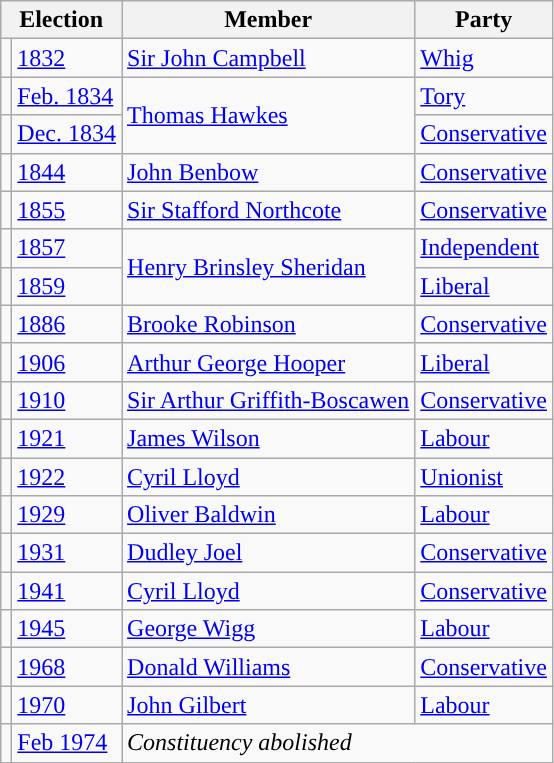<table class="wikitable">
<tr>
<th colspan="2">Election</th>
<th>Member</th>
<th>Party</th>
</tr>
<tr>
<td style="color:inherit;background-color: "></td>
<td><a href='#'>1832</a></td>
<td><a href='#'>Sir John Campbell</a></td>
<td><a href='#'>Whig</a></td>
</tr>
<tr>
<td style="color:inherit;background-color: "></td>
<td><a href='#'>Feb. 1834</a></td>
<td rowspan="2"><a href='#'>Thomas Hawkes</a></td>
<td><a href='#'>Tory</a></td>
</tr>
<tr>
<td style="color:inherit;background-color: "></td>
<td><a href='#'>Dec. 1834</a></td>
<td><a href='#'>Conservative</a></td>
</tr>
<tr>
<td style="color:inherit;background-color: "></td>
<td><a href='#'>1844</a></td>
<td><a href='#'>John Benbow</a></td>
<td><a href='#'>Conservative</a></td>
</tr>
<tr>
<td style="color:inherit;background-color: "></td>
<td><a href='#'>1855</a></td>
<td><a href='#'>Sir Stafford Northcote</a></td>
<td><a href='#'>Conservative</a></td>
</tr>
<tr>
<td style="color:inherit;background-color: "></td>
<td><a href='#'>1857</a></td>
<td rowspan="2"><a href='#'>Henry Brinsley Sheridan</a></td>
<td><a href='#'>Independent</a></td>
</tr>
<tr>
<td style="color:inherit;background-color: "></td>
<td><a href='#'>1859</a></td>
<td><a href='#'>Liberal</a></td>
</tr>
<tr>
<td style="color:inherit;background-color: "></td>
<td><a href='#'>1886</a></td>
<td><a href='#'>Brooke Robinson</a></td>
<td><a href='#'>Conservative</a></td>
</tr>
<tr>
<td style="color:inherit;background-color: "></td>
<td><a href='#'>1906</a></td>
<td><a href='#'>Arthur George Hooper</a></td>
<td><a href='#'>Liberal</a></td>
</tr>
<tr>
<td style="color:inherit;background-color: "></td>
<td><a href='#'>1910</a></td>
<td><a href='#'>Sir Arthur Griffith-Boscawen</a></td>
<td><a href='#'>Conservative</a></td>
</tr>
<tr>
<td style="color:inherit;background-color: "></td>
<td><a href='#'>1921</a></td>
<td><a href='#'>James Wilson</a></td>
<td><a href='#'>Labour</a></td>
</tr>
<tr>
<td style="color:inherit;background-color: "></td>
<td><a href='#'>1922</a></td>
<td><a href='#'>Cyril Lloyd</a></td>
<td><a href='#'>Unionist</a></td>
</tr>
<tr>
<td style="color:inherit;background-color: "></td>
<td><a href='#'>1929</a></td>
<td><a href='#'>Oliver Baldwin</a></td>
<td><a href='#'>Labour</a></td>
</tr>
<tr>
<td style="color:inherit;background-color: "></td>
<td><a href='#'>1931</a></td>
<td><a href='#'>Dudley Joel</a></td>
<td><a href='#'>Conservative</a></td>
</tr>
<tr>
<td style="color:inherit;background-color: "></td>
<td><a href='#'>1941</a></td>
<td><a href='#'>Cyril Lloyd</a></td>
<td><a href='#'>Conservative</a></td>
</tr>
<tr>
<td style="color:inherit;background-color: "></td>
<td><a href='#'>1945</a></td>
<td><a href='#'>George Wigg</a></td>
<td><a href='#'>Labour</a></td>
</tr>
<tr>
<td style="color:inherit;background-color: "></td>
<td><a href='#'>1968</a></td>
<td><a href='#'>Donald Williams</a></td>
<td><a href='#'>Conservative</a></td>
</tr>
<tr>
<td style="color:inherit;background-color: "></td>
<td><a href='#'>1970</a></td>
<td><a href='#'>John Gilbert</a></td>
<td><a href='#'>Labour</a></td>
</tr>
<tr>
<td></td>
<td><a href='#'>Feb 1974</a></td>
<td colspan="2"><em>Constituency abolished</em></td>
</tr>
</table>
